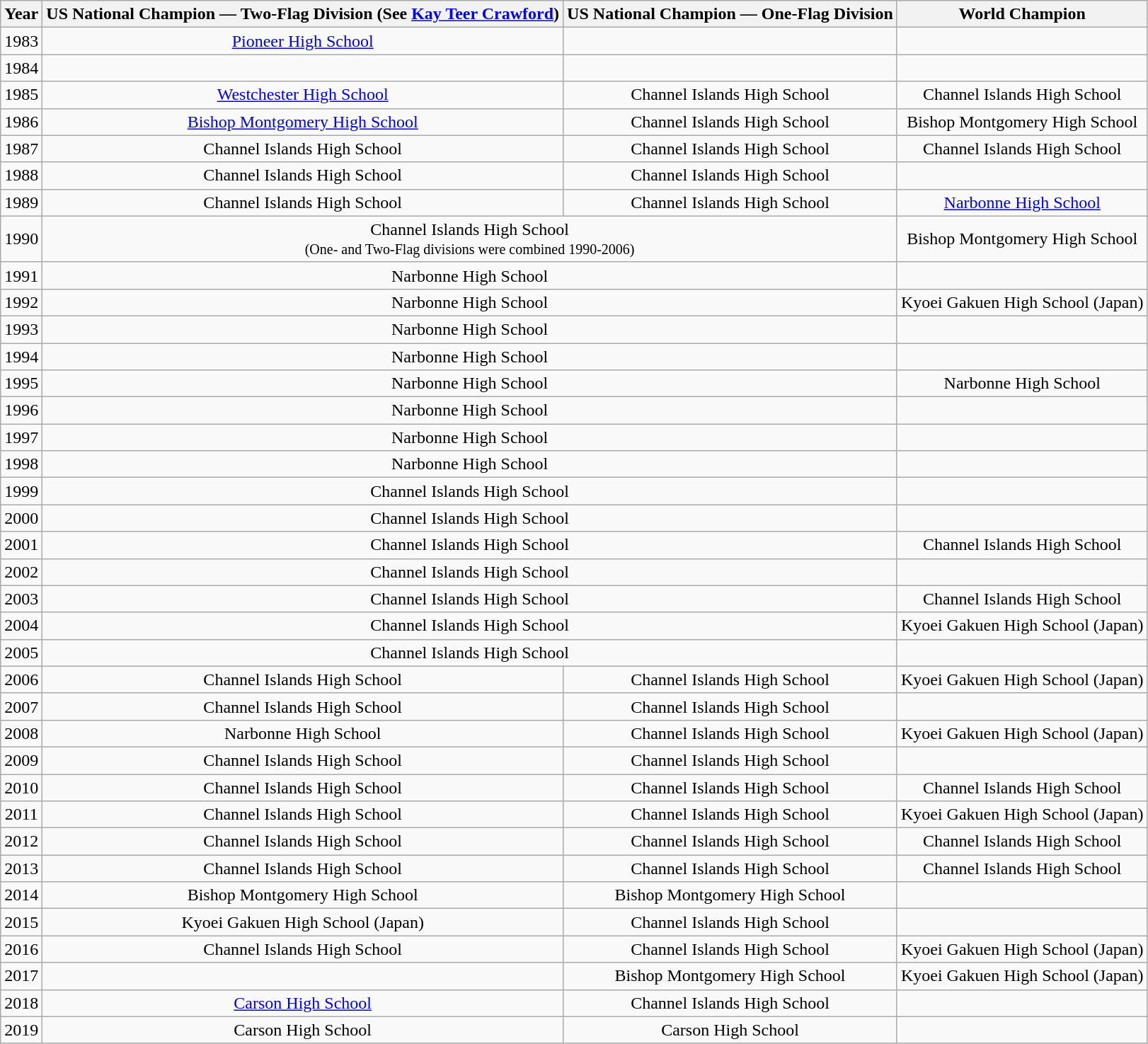<table class="wikitable" style="text-align: center;">
<tr>
<th>Year</th>
<th>US National Champion — Two-Flag Division (See <a href='#'>Kay Teer Crawford</a>)</th>
<th>US National Champion — One-Flag Division</th>
<th>World Champion</th>
</tr>
<tr>
<td>1983</td>
<td><a href='#'>Pioneer High School</a></td>
<td></td>
<td></td>
</tr>
<tr>
<td>1984</td>
<td></td>
<td></td>
<td></td>
</tr>
<tr>
<td>1985</td>
<td><a href='#'>Westchester High School</a></td>
<td>Channel Islands High School</td>
<td>Channel Islands High School</td>
</tr>
<tr>
<td>1986</td>
<td><a href='#'>Bishop Montgomery High School</a></td>
<td>Channel Islands High School</td>
<td>Bishop Montgomery High School</td>
</tr>
<tr>
<td>1987</td>
<td>Channel Islands High School</td>
<td>Channel Islands High School</td>
<td>Channel Islands High School</td>
</tr>
<tr>
<td>1988</td>
<td>Channel Islands High School</td>
<td>Channel Islands High School</td>
<td></td>
</tr>
<tr>
<td>1989</td>
<td>Channel Islands High School</td>
<td>Channel Islands High School</td>
<td><a href='#'>Narbonne High School</a></td>
</tr>
<tr>
<td>1990</td>
<td colspan=2>Channel Islands High School<br><small>(One- and Two-Flag divisions were combined 1990-2006)</small></td>
<td>Bishop Montgomery High School</td>
</tr>
<tr>
<td>1991</td>
<td colspan=2>Narbonne High School</td>
<td></td>
</tr>
<tr>
<td>1992</td>
<td colspan=2>Narbonne High School</td>
<td>Kyoei Gakuen High School (Japan)</td>
</tr>
<tr>
<td>1993</td>
<td colspan=2>Narbonne High School</td>
<td></td>
</tr>
<tr>
<td>1994</td>
<td colspan=2>Narbonne High School</td>
<td></td>
</tr>
<tr>
<td>1995</td>
<td colspan=2>Narbonne High School</td>
<td>Narbonne High School</td>
</tr>
<tr>
<td>1996</td>
<td colspan=2>Narbonne High School</td>
<td></td>
</tr>
<tr>
<td>1997</td>
<td colspan=2>Narbonne High School</td>
<td></td>
</tr>
<tr>
<td>1998</td>
<td colspan=2>Narbonne High School</td>
<td></td>
</tr>
<tr>
<td>1999</td>
<td colspan=2>Channel Islands High School</td>
<td></td>
</tr>
<tr>
<td>2000</td>
<td colspan=2>Channel Islands High School</td>
<td></td>
</tr>
<tr>
<td>2001</td>
<td colspan=2>Channel Islands High School</td>
<td>Channel Islands High School</td>
</tr>
<tr>
<td>2002</td>
<td colspan=2>Channel Islands High School</td>
<td></td>
</tr>
<tr>
<td>2003</td>
<td colspan=2>Channel Islands High School</td>
<td>Channel Islands High School</td>
</tr>
<tr>
<td>2004</td>
<td colspan=2>Channel Islands High School</td>
<td>Kyoei Gakuen High School (Japan)</td>
</tr>
<tr>
<td>2005</td>
<td colspan=2>Channel Islands High School</td>
<td></td>
</tr>
<tr>
<td>2006</td>
<td>Channel Islands High School</td>
<td>Channel Islands High School</td>
<td>Kyoei Gakuen High School (Japan)</td>
</tr>
<tr>
<td>2007</td>
<td>Channel Islands High School</td>
<td>Channel Islands High School</td>
<td></td>
</tr>
<tr>
<td>2008</td>
<td>Narbonne High School</td>
<td>Channel Islands High School</td>
<td>Kyoei Gakuen High School (Japan)</td>
</tr>
<tr>
<td>2009</td>
<td>Channel Islands High School</td>
<td>Channel Islands High School</td>
<td></td>
</tr>
<tr>
<td>2010</td>
<td>Channel Islands High School</td>
<td>Channel Islands High School</td>
<td>Channel Islands High School</td>
</tr>
<tr>
<td>2011</td>
<td>Channel Islands High School</td>
<td>Channel Islands High School</td>
<td>Kyoei Gakuen High School (Japan)</td>
</tr>
<tr>
<td>2012</td>
<td>Channel Islands High School</td>
<td>Channel Islands High School</td>
<td>Channel Islands High School</td>
</tr>
<tr>
<td>2013</td>
<td>Channel Islands High School</td>
<td>Channel Islands High School</td>
<td>Channel Islands High School</td>
</tr>
<tr>
<td>2014</td>
<td>Bishop Montgomery High School</td>
<td>Bishop Montgomery High School</td>
<td></td>
</tr>
<tr>
<td>2015</td>
<td>Kyoei Gakuen High School (Japan)</td>
<td>Channel Islands High School</td>
<td></td>
</tr>
<tr>
<td>2016</td>
<td>Channel Islands High School</td>
<td>Channel Islands High School</td>
<td>Kyoei Gakuen High School (Japan)</td>
</tr>
<tr>
<td>2017</td>
<td></td>
<td>Bishop Montgomery High School</td>
<td>Kyoei Gakuen High School (Japan)</td>
</tr>
<tr>
<td>2018</td>
<td><a href='#'>Carson High School</a></td>
<td>Channel Islands High School</td>
<td></td>
</tr>
<tr>
<td>2019</td>
<td>Carson High School</td>
<td>Carson High School</td>
<td></td>
</tr>
</table>
